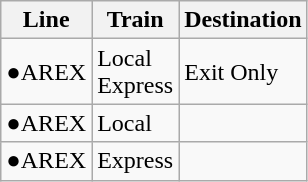<table frame="hsides" rules="rows" class="wikitable">
<tr>
<th>Line</th>
<th>Train</th>
<th>Destination</th>
</tr>
<tr>
<td><span>●</span>AREX</td>
<td>Local<br>Express</td>
<td>Exit Only</td>
</tr>
<tr>
<td><span>●</span>AREX</td>
<td>Local</td>
<td></td>
</tr>
<tr>
<td><span>●</span>AREX</td>
<td>Express</td>
<td></td>
</tr>
</table>
